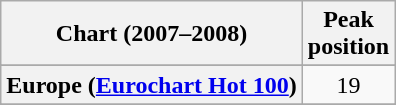<table class="wikitable sortable plainrowheaders">
<tr>
<th>Chart (2007–2008)</th>
<th>Peak<br>position</th>
</tr>
<tr>
</tr>
<tr>
<th scope="row">Europe (<a href='#'>Eurochart Hot 100</a>)</th>
<td align="center">19</td>
</tr>
<tr>
</tr>
<tr>
</tr>
<tr>
</tr>
<tr>
</tr>
<tr>
</tr>
<tr>
</tr>
<tr>
</tr>
<tr>
</tr>
</table>
